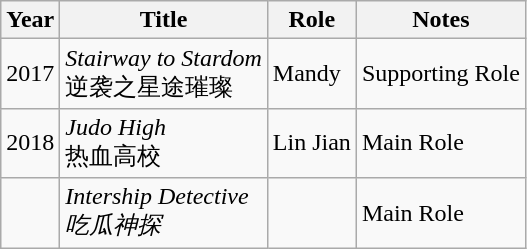<table class="wikitable">
<tr>
<th>Year</th>
<th>Title</th>
<th>Role</th>
<th>Notes</th>
</tr>
<tr>
<td>2017</td>
<td><em>Stairway to Stardom</em> <br> 逆袭之星途璀璨</td>
<td>Mandy</td>
<td>Supporting Role</td>
</tr>
<tr>
<td>2018</td>
<td><em>Judo High</em> <br> 热血高校</td>
<td>Lin Jian</td>
<td>Main Role</td>
</tr>
<tr>
<td></td>
<td><em>Intership Detective <br> 吃瓜神探</em></td>
<td></td>
<td>Main Role</td>
</tr>
</table>
